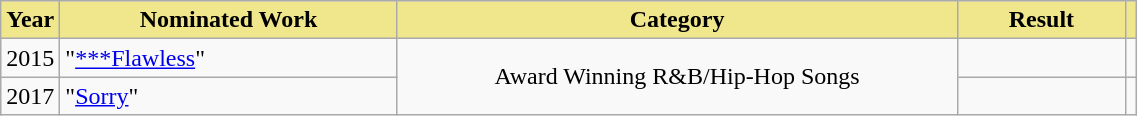<table class="wikitable" width="60%">
<tr>
<th style="background:#F0E68C" width="5%">Year</th>
<th style="background:#F0E68C" width="30%">Nominated Work</th>
<th style="background:#F0E68C" width="50%">Category</th>
<th style="background:#F0E68C" width="20%">Result</th>
<th style="background:#F0E68C" width="5%"></th>
</tr>
<tr>
<td style="text-align:center;">2015</td>
<td>"<a href='#'>***Flawless</a>"</td>
<td rowspan="2", style="text-align:center;">Award Winning R&B/Hip-Hop Songs</td>
<td></td>
<td style="text-align:center;"></td>
</tr>
<tr>
<td style="text-align:center;">2017</td>
<td>"<a href='#'>Sorry</a>"</td>
<td></td>
<td style="text-align:center;"></td>
</tr>
</table>
